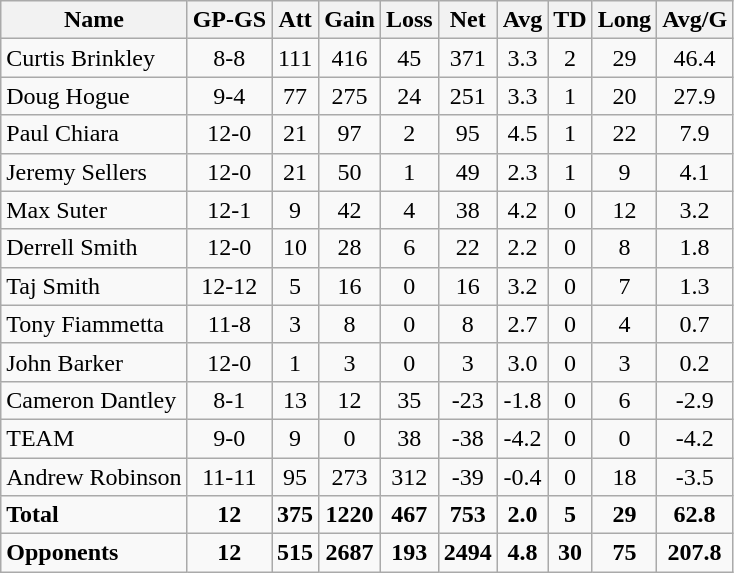<table class="wikitable" style="white-space:nowrap;">
<tr>
<th>Name</th>
<th>GP-GS</th>
<th>Att</th>
<th>Gain</th>
<th>Loss</th>
<th>Net</th>
<th>Avg</th>
<th>TD</th>
<th>Long</th>
<th>Avg/G</th>
</tr>
<tr>
<td>Curtis Brinkley</td>
<td align="center">8-8</td>
<td align="center">111</td>
<td align="center">416</td>
<td align="center">45</td>
<td align="center">371</td>
<td align="center">3.3</td>
<td align="center">2</td>
<td align="center">29</td>
<td align="center">46.4</td>
</tr>
<tr>
<td>Doug Hogue</td>
<td align="center">9-4</td>
<td align="center">77</td>
<td align="center">275</td>
<td align="center">24</td>
<td align="center">251</td>
<td align="center">3.3</td>
<td align="center">1</td>
<td align="center">20</td>
<td align="center">27.9</td>
</tr>
<tr>
<td>Paul Chiara</td>
<td align="center">12-0</td>
<td align="center">21</td>
<td align="center">97</td>
<td align="center">2</td>
<td align="center">95</td>
<td align="center">4.5</td>
<td align="center">1</td>
<td align="center">22</td>
<td align="center">7.9</td>
</tr>
<tr>
<td>Jeremy Sellers</td>
<td align="center">12-0</td>
<td align="center">21</td>
<td align="center">50</td>
<td align="center">1</td>
<td align="center">49</td>
<td align="center">2.3</td>
<td align="center">1</td>
<td align="center">9</td>
<td align="center">4.1</td>
</tr>
<tr>
<td>Max Suter</td>
<td align="center">12-1</td>
<td align="center">9</td>
<td align="center">42</td>
<td align="center">4</td>
<td align="center">38</td>
<td align="center">4.2</td>
<td align="center">0</td>
<td align="center">12</td>
<td align="center">3.2</td>
</tr>
<tr>
<td>Derrell Smith</td>
<td align="center">12-0</td>
<td align="center">10</td>
<td align="center">28</td>
<td align="center">6</td>
<td align="center">22</td>
<td align="center">2.2</td>
<td align="center">0</td>
<td align="center">8</td>
<td align="center">1.8</td>
</tr>
<tr>
<td>Taj Smith</td>
<td align="center">12-12</td>
<td align="center">5</td>
<td align="center">16</td>
<td align="center">0</td>
<td align="center">16</td>
<td align="center">3.2</td>
<td align="center">0</td>
<td align="center">7</td>
<td align="center">1.3</td>
</tr>
<tr>
<td>Tony Fiammetta</td>
<td align="center">11-8</td>
<td align="center">3</td>
<td align="center">8</td>
<td align="center">0</td>
<td align="center">8</td>
<td align="center">2.7</td>
<td align="center">0</td>
<td align="center">4</td>
<td align="center">0.7</td>
</tr>
<tr>
<td>John Barker</td>
<td align="center">12-0</td>
<td align="center">1</td>
<td align="center">3</td>
<td align="center">0</td>
<td align="center">3</td>
<td align="center">3.0</td>
<td align="center">0</td>
<td align="center">3</td>
<td align="center">0.2</td>
</tr>
<tr>
<td>Cameron Dantley</td>
<td align="center">8-1</td>
<td align="center">13</td>
<td align="center">12</td>
<td align="center">35</td>
<td align="center">-23</td>
<td align="center">-1.8</td>
<td align="center">0</td>
<td align="center">6</td>
<td align="center">-2.9</td>
</tr>
<tr>
<td>TEAM</td>
<td align="center">9-0</td>
<td align="center">9</td>
<td align="center">0</td>
<td align="center">38</td>
<td align="center">-38</td>
<td align="center">-4.2</td>
<td align="center">0</td>
<td align="center">0</td>
<td align="center">-4.2</td>
</tr>
<tr>
<td>Andrew Robinson</td>
<td align="center">11-11</td>
<td align="center">95</td>
<td align="center">273</td>
<td align="center">312</td>
<td align="center">-39</td>
<td align="center">-0.4</td>
<td align="center">0</td>
<td align="center">18</td>
<td align="center">-3.5</td>
</tr>
<tr>
<td><strong>Total</strong></td>
<td align="center"><strong>12</strong></td>
<td align="center"><strong>375</strong></td>
<td align="center"><strong>1220</strong></td>
<td align="center"><strong>467</strong></td>
<td align="center"><strong>753</strong></td>
<td align="center"><strong>2.0</strong></td>
<td align="center"><strong>5</strong></td>
<td align="center"><strong>29</strong></td>
<td align="center"><strong>62.8</strong></td>
</tr>
<tr>
<td><strong>Opponents</strong></td>
<td align="center"><strong>12</strong></td>
<td align="center"><strong>515</strong></td>
<td align="center"><strong>2687</strong></td>
<td align="center"><strong>193</strong></td>
<td align="center"><strong>2494</strong></td>
<td align="center"><strong>4.8</strong></td>
<td align="center"><strong>30</strong></td>
<td align="center"><strong>75</strong></td>
<td align="center"><strong>207.8</strong></td>
</tr>
</table>
